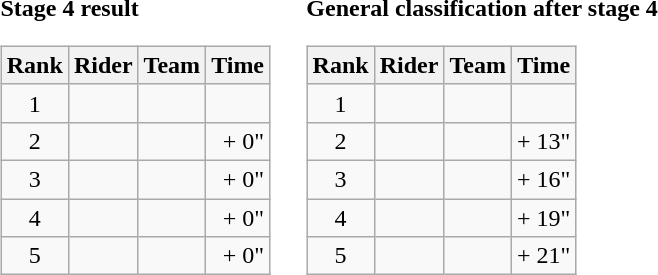<table>
<tr>
<td><strong>Stage 4 result</strong><br><table class="wikitable">
<tr>
<th scope="col">Rank</th>
<th scope="col">Rider</th>
<th scope="col">Team</th>
<th scope="col">Time</th>
</tr>
<tr>
<td style="text-align:center;">1</td>
<td></td>
<td></td>
<td style="text-align:right;"></td>
</tr>
<tr>
<td style="text-align:center;">2</td>
<td></td>
<td></td>
<td style="text-align:right;">+ 0"</td>
</tr>
<tr>
<td style="text-align:center;">3</td>
<td></td>
<td></td>
<td style="text-align:right;">+ 0"</td>
</tr>
<tr>
<td style="text-align:center;">4</td>
<td></td>
<td></td>
<td style="text-align:right;">+ 0"</td>
</tr>
<tr>
<td style="text-align:center;">5</td>
<td></td>
<td></td>
<td style="text-align:right;">+ 0"</td>
</tr>
</table>
</td>
<td></td>
<td><strong>General classification after stage 4</strong><br><table class="wikitable">
<tr>
<th scope="col">Rank</th>
<th scope="col">Rider</th>
<th scope="col">Team</th>
<th scope="col">Time</th>
</tr>
<tr>
<td style="text-align:center;">1</td>
<td></td>
<td></td>
<td style="text-align:right;"></td>
</tr>
<tr>
<td style="text-align:center;">2</td>
<td></td>
<td></td>
<td style="text-align:right;">+ 13"</td>
</tr>
<tr>
<td style="text-align:center;">3</td>
<td></td>
<td></td>
<td style="text-align:right;">+ 16"</td>
</tr>
<tr>
<td style="text-align:center;">4</td>
<td></td>
<td></td>
<td style="text-align:right;">+ 19"</td>
</tr>
<tr>
<td style="text-align:center;">5</td>
<td></td>
<td></td>
<td style="text-align:right;">+ 21"</td>
</tr>
</table>
</td>
</tr>
</table>
